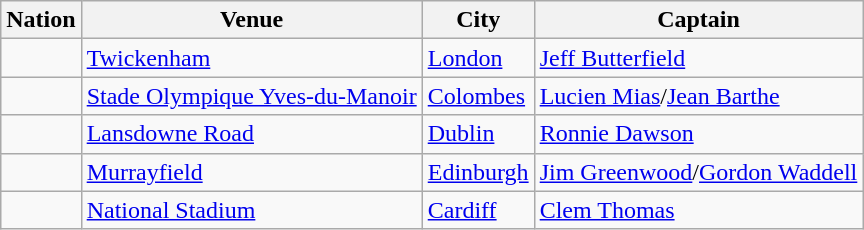<table class=wikitable>
<tr>
<th><strong>Nation</strong></th>
<th><strong>Venue</strong></th>
<th><strong>City</strong></th>
<th><strong>Captain</strong></th>
</tr>
<tr>
<td></td>
<td><a href='#'>Twickenham</a></td>
<td><a href='#'>London</a></td>
<td><a href='#'>Jeff Butterfield</a></td>
</tr>
<tr>
<td></td>
<td><a href='#'>Stade Olympique Yves-du-Manoir</a></td>
<td><a href='#'>Colombes</a></td>
<td><a href='#'>Lucien Mias</a>/<a href='#'>Jean Barthe</a></td>
</tr>
<tr>
<td></td>
<td><a href='#'>Lansdowne Road</a></td>
<td><a href='#'>Dublin</a></td>
<td><a href='#'>Ronnie Dawson</a></td>
</tr>
<tr>
<td></td>
<td><a href='#'>Murrayfield</a></td>
<td><a href='#'>Edinburgh</a></td>
<td><a href='#'>Jim Greenwood</a>/<a href='#'>Gordon Waddell</a></td>
</tr>
<tr>
<td></td>
<td><a href='#'>National Stadium</a></td>
<td><a href='#'>Cardiff</a></td>
<td><a href='#'>Clem Thomas</a></td>
</tr>
</table>
